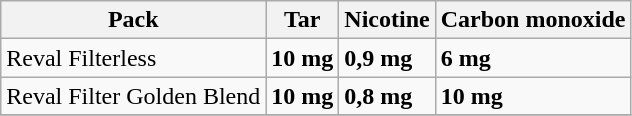<table class="wikitable">
<tr>
<th>Pack</th>
<th>Tar</th>
<th>Nicotine</th>
<th>Carbon monoxide</th>
</tr>
<tr>
<td>Reval Filterless</td>
<td><strong>10 mg</strong></td>
<td><strong>0,9 mg</strong></td>
<td><strong>6 mg</strong></td>
</tr>
<tr>
<td>Reval Filter Golden Blend</td>
<td><strong>10 mg</strong></td>
<td><strong>0,8 mg</strong></td>
<td><strong>10 mg</strong></td>
</tr>
<tr>
</tr>
</table>
